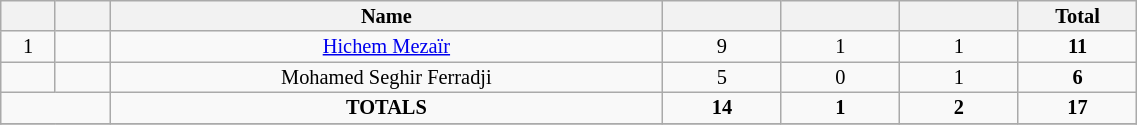<table class="wikitable sortable alternance"  style="font-size:85%; text-align:center; line-height:14px; width:60%;">
<tr>
<th width=15></th>
<th width=15></th>
<th width=210>Name</th>
<th width=40></th>
<th width=40></th>
<th width=40></th>
<th width=40>Total</th>
</tr>
<tr>
<td>1</td>
<td></td>
<td><a href='#'>Hichem Mezaïr</a></td>
<td>9</td>
<td>1</td>
<td>1</td>
<td><strong>11</strong></td>
</tr>
<tr>
<td></td>
<td></td>
<td>Mohamed Seghir Ferradji</td>
<td>5</td>
<td>0</td>
<td>1</td>
<td><strong>6</strong></td>
</tr>
<tr>
<td colspan="2"></td>
<td><strong>TOTALS</strong></td>
<td><strong>14</strong></td>
<td><strong>1</strong></td>
<td><strong>2</strong></td>
<td><strong>17</strong></td>
</tr>
<tr>
</tr>
</table>
